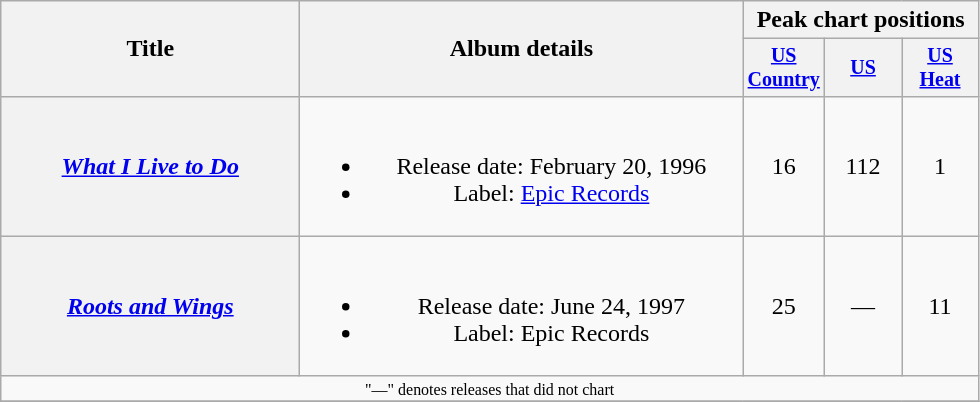<table class="wikitable plainrowheaders" style="text-align:center;">
<tr>
<th rowspan="2" style="width:12em;">Title</th>
<th rowspan="2" style="width:18em;">Album details</th>
<th colspan="3">Peak chart positions</th>
</tr>
<tr style="font-size:smaller;">
<th width="45"><a href='#'>US Country</a></th>
<th width="45"><a href='#'>US</a></th>
<th width="45"><a href='#'>US Heat</a></th>
</tr>
<tr>
<th scope="row"><em><a href='#'>What I Live to Do</a></em></th>
<td><br><ul><li>Release date: February 20, 1996</li><li>Label: <a href='#'>Epic Records</a></li></ul></td>
<td>16</td>
<td>112</td>
<td>1</td>
</tr>
<tr>
<th scope="row"><em><a href='#'>Roots and Wings</a></em></th>
<td><br><ul><li>Release date: June 24, 1997</li><li>Label: Epic Records</li></ul></td>
<td>25</td>
<td>—</td>
<td>11</td>
</tr>
<tr>
<td colspan="5" style="font-size:8pt">"—" denotes releases that did not chart</td>
</tr>
<tr>
</tr>
</table>
